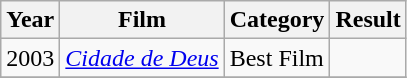<table class="wikitable">
<tr>
<th>Year</th>
<th>Film</th>
<th>Category</th>
<th>Result</th>
</tr>
<tr>
<td>2003</td>
<td><em><a href='#'>Cidade de Deus</a></em></td>
<td>Best Film</td>
<td></td>
</tr>
<tr>
</tr>
</table>
